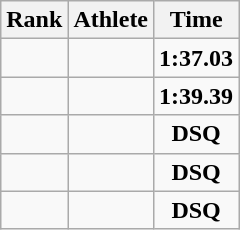<table class=wikitable style="text-align:center;">
<tr>
<th>Rank</th>
<th>Athlete</th>
<th>Time</th>
</tr>
<tr>
<td></td>
<td align=left></td>
<td><strong>1:37.03</strong></td>
</tr>
<tr>
<td></td>
<td align=left></td>
<td><strong>1:39.39</strong></td>
</tr>
<tr>
<td></td>
<td align=left></td>
<td><strong>DSQ</strong></td>
</tr>
<tr>
<td></td>
<td align=left></td>
<td><strong>DSQ</strong></td>
</tr>
<tr>
<td></td>
<td align=left></td>
<td><strong>DSQ</strong></td>
</tr>
</table>
